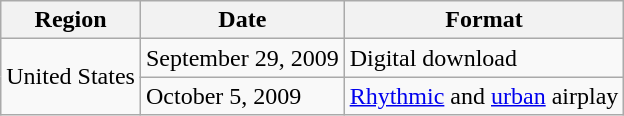<table class="wikitable">
<tr>
<th>Region</th>
<th>Date</th>
<th>Format</th>
</tr>
<tr>
<td rowspan="2">United States</td>
<td>September 29, 2009</td>
<td>Digital download</td>
</tr>
<tr>
<td>October 5, 2009</td>
<td><a href='#'>Rhythmic</a> and <a href='#'>urban</a> airplay</td>
</tr>
</table>
